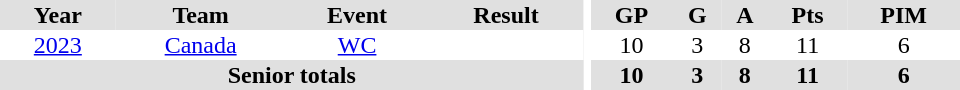<table border="0" cellpadding="1" cellspacing="0" ID="Table3" style="text-align:center; width:40em">
<tr bgcolor="#e0e0e0">
<th>Year</th>
<th>Team</th>
<th>Event</th>
<th>Result</th>
<th rowspan="99" bgcolor="#ffffff"></th>
<th>GP</th>
<th>G</th>
<th>A</th>
<th>Pts</th>
<th>PIM</th>
</tr>
<tr>
<td><a href='#'>2023</a></td>
<td><a href='#'>Canada</a></td>
<td><a href='#'>WC</a></td>
<td></td>
<td>10</td>
<td>3</td>
<td>8</td>
<td>11</td>
<td>6</td>
</tr>
<tr bgcolor="#e0e0e0">
<th colspan="4">Senior totals</th>
<th>10</th>
<th>3</th>
<th>8</th>
<th>11</th>
<th>6</th>
</tr>
</table>
